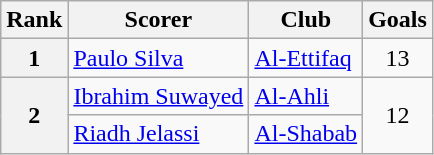<table class="wikitable" style="text-align:center">
<tr>
<th>Rank</th>
<th>Scorer</th>
<th>Club</th>
<th>Goals </th>
</tr>
<tr>
<th>1</th>
<td align="left"> <a href='#'>Paulo Silva</a></td>
<td align="left"><a href='#'>Al-Ettifaq</a></td>
<td>13</td>
</tr>
<tr>
<th rowspan="2">2</th>
<td align="left"> <a href='#'>Ibrahim Suwayed</a></td>
<td align="left"><a href='#'>Al-Ahli</a></td>
<td rowspan="2">12</td>
</tr>
<tr>
<td align="left"> <a href='#'>Riadh Jelassi</a></td>
<td align="left"><a href='#'>Al-Shabab</a></td>
</tr>
</table>
